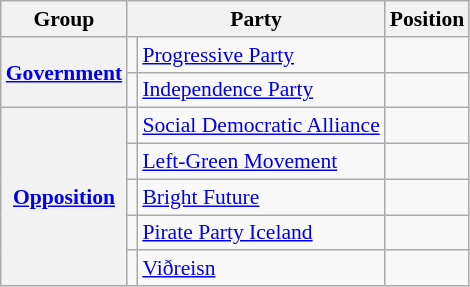<table class="wikitable" style="font-size: 90%;">
<tr>
<th>Group</th>
<th colspan="2">Party</th>
<th>Position</th>
</tr>
<tr>
<th rowspan="2" style="vertical-align: center;"><a href='#'>Government</a></th>
<td></td>
<td><a href='#'>Progressive Party</a></td>
<td></td>
</tr>
<tr>
<td></td>
<td><a href='#'>Independence Party</a></td>
<td></td>
</tr>
<tr>
<th rowspan="5" style="vertical-align: center;"><a href='#'>Opposition</a></th>
<td></td>
<td><a href='#'>Social Democratic Alliance</a></td>
<td></td>
</tr>
<tr>
<td></td>
<td><a href='#'>Left-Green Movement</a></td>
<td></td>
</tr>
<tr>
<td></td>
<td><a href='#'>Bright Future</a></td>
<td></td>
</tr>
<tr>
<td></td>
<td><a href='#'>Pirate Party Iceland</a></td>
<td></td>
</tr>
<tr>
<td></td>
<td><a href='#'>Viðreisn</a></td>
<td></td>
</tr>
</table>
